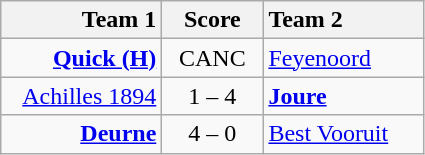<table class="wikitable">
<tr>
<th style="text-align:right; width:100px">Team 1</th>
<th style="width:60px">Score</th>
<th style="text-align:left; width:100px">Team 2</th>
</tr>
<tr>
<td style="text-align: right"><strong><a href='#'>Quick (H)</a></strong></td>
<td style="text-align: center;">CANC</td>
<td style="text-align: left"><a href='#'>Feyenoord</a></td>
</tr>
<tr>
<td style="text-align: right"><a href='#'>Achilles 1894</a></td>
<td style="text-align: center;">1 – 4 </td>
<td style="text-align: left"><strong><a href='#'>Joure</a></strong></td>
</tr>
<tr>
<td style="text-align: right"><strong><a href='#'>Deurne</a></strong></td>
<td style="text-align: center;">4 – 0 </td>
<td style="text-align: left"><a href='#'>Best Vooruit</a></td>
</tr>
</table>
